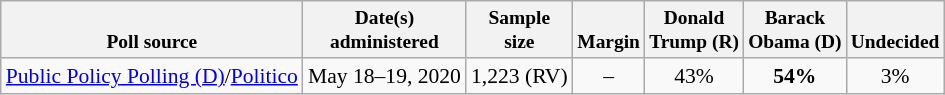<table class="wikitable sortable" style="font-size:90%;text-align:center;">
<tr valign=bottom style="font-size:90%;">
<th>Poll source</th>
<th>Date(s)<br>administered</th>
<th>Sample<br>size</th>
<th>Margin<br></th>
<th>Donald<br>Trump (R)</th>
<th>Barack<br>Obama (D)</th>
<th>Undecided</th>
</tr>
<tr>
<td style="text-align:left;"><a href='#'>Public Policy Polling (D)</a>/<a href='#'>Politico</a></td>
<td>May 18–19, 2020</td>
<td>1,223 (RV)</td>
<td>–</td>
<td>43%</td>
<td><strong>54%</strong></td>
<td>3%</td>
</tr>
</table>
